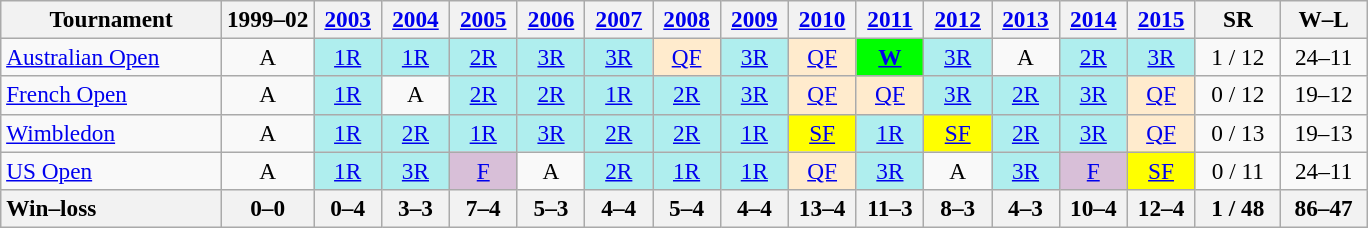<table class=wikitable style=text-align:center;font-size:97%>
<tr>
<th width=140>Tournament</th>
<th>1999–02</th>
<th style="width:38px;"><a href='#'>2003</a></th>
<th width=38><a href='#'>2004</a></th>
<th width=38><a href='#'>2005</a></th>
<th width=38><a href='#'>2006</a></th>
<th width=38><a href='#'>2007</a></th>
<th width=38><a href='#'>2008</a></th>
<th width=38><a href='#'>2009</a></th>
<th width=38><a href='#'>2010</a></th>
<th width=38><a href='#'>2011</a></th>
<th width=38><a href='#'>2012</a></th>
<th width=38><a href='#'>2013</a></th>
<th width=38><a href='#'>2014</a></th>
<th width=38><a href='#'>2015</a></th>
<th width=50>SR</th>
<th width=50>W–L</th>
</tr>
<tr>
<td align=left><a href='#'>Australian Open</a></td>
<td>A</td>
<td bgcolor=afeeee><a href='#'>1R</a></td>
<td bgcolor=afeeee><a href='#'>1R</a></td>
<td bgcolor=afeeee><a href='#'>2R</a></td>
<td bgcolor=afeeee><a href='#'>3R</a></td>
<td bgcolor=afeeee><a href='#'>3R</a></td>
<td bgcolor=ffebcd><a href='#'>QF</a></td>
<td bgcolor=afeeee><a href='#'>3R</a></td>
<td bgcolor=ffebcd><a href='#'>QF</a></td>
<td bgcolor=lime><strong><a href='#'>W</a></strong></td>
<td bgcolor=afeeee><a href='#'>3R</a></td>
<td>A</td>
<td bgcolor=afeeee><a href='#'>2R</a></td>
<td bgcolor=afeeee><a href='#'>3R</a></td>
<td>1 / 12</td>
<td>24–11</td>
</tr>
<tr>
<td align=left><a href='#'>French Open</a></td>
<td>A</td>
<td bgcolor=afeeee><a href='#'>1R</a></td>
<td>A</td>
<td bgcolor=afeeee><a href='#'>2R</a></td>
<td bgcolor=afeeee><a href='#'>2R</a></td>
<td bgcolor=afeeee><a href='#'>1R</a></td>
<td bgcolor=afeeee><a href='#'>2R</a></td>
<td bgcolor=afeeee><a href='#'>3R</a></td>
<td bgcolor=ffebcd><a href='#'>QF</a></td>
<td bgcolor=ffebcd><a href='#'>QF</a></td>
<td bgcolor=afeeee><a href='#'>3R</a></td>
<td bgcolor=afeeee><a href='#'>2R</a></td>
<td bgcolor=afeeee><a href='#'>3R</a></td>
<td bgcolor=ffebcd><a href='#'>QF</a></td>
<td>0 / 12</td>
<td>19–12</td>
</tr>
<tr>
<td align=left><a href='#'>Wimbledon</a></td>
<td>A</td>
<td bgcolor=afeeee><a href='#'>1R</a></td>
<td bgcolor=afeeee><a href='#'>2R</a></td>
<td bgcolor=afeeee><a href='#'>1R</a></td>
<td bgcolor=afeeee><a href='#'>3R</a></td>
<td bgcolor=afeeee><a href='#'>2R</a></td>
<td bgcolor=afeeee><a href='#'>2R</a></td>
<td bgcolor=afeeee><a href='#'>1R</a></td>
<td style="background:yellow;"><a href='#'>SF</a></td>
<td bgcolor=afeeee><a href='#'>1R</a></td>
<td style="background:yellow;"><a href='#'>SF</a></td>
<td bgcolor=afeeee><a href='#'>2R</a></td>
<td bgcolor=afeeee><a href='#'>3R</a></td>
<td bgcolor=ffebcd><a href='#'>QF</a></td>
<td>0 / 13</td>
<td>19–13</td>
</tr>
<tr>
<td align=left><a href='#'>US Open</a></td>
<td>A</td>
<td bgcolor=afeeee><a href='#'>1R</a></td>
<td bgcolor=afeeee><a href='#'>3R</a></td>
<td style="background:thistle;"><a href='#'>F</a></td>
<td>A</td>
<td bgcolor=afeeee><a href='#'>2R</a></td>
<td bgcolor=afeeee><a href='#'>1R</a></td>
<td bgcolor=afeeee><a href='#'>1R</a></td>
<td bgcolor=ffebcd><a href='#'>QF</a></td>
<td bgcolor=afeeee><a href='#'>3R</a></td>
<td>A</td>
<td bgcolor=afeeee><a href='#'>3R</a></td>
<td style="background:thistle;"><a href='#'>F</a></td>
<td style="background:yellow;"><a href='#'>SF</a></td>
<td>0 / 11</td>
<td>24–11</td>
</tr>
<tr>
<th style="text-align:left;">Win–loss</th>
<th>0–0</th>
<th>0–4</th>
<th>3–3</th>
<th>7–4</th>
<th>5–3</th>
<th>4–4</th>
<th>5–4</th>
<th>4–4</th>
<th>13–4</th>
<th>11–3</th>
<th>8–3</th>
<th>4–3</th>
<th>10–4</th>
<th>12–4</th>
<th>1 / 48</th>
<th>86–47</th>
</tr>
</table>
